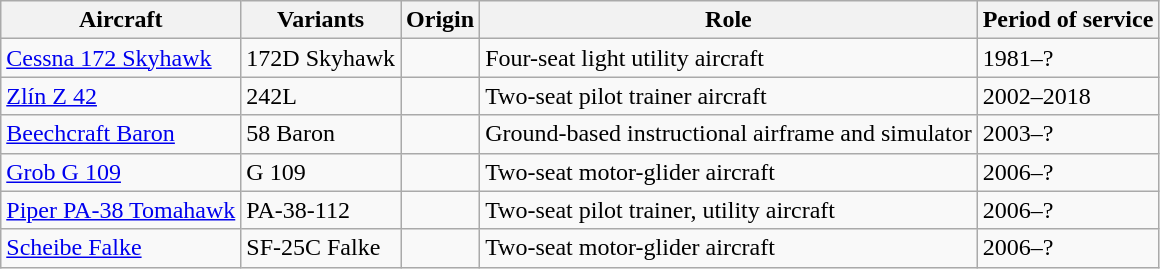<table class= "wikitable sortable">
<tr>
<th>Aircraft</th>
<th>Variants</th>
<th>Origin</th>
<th>Role</th>
<th>Period of service</th>
</tr>
<tr>
<td><a href='#'>Cessna 172 Skyhawk</a></td>
<td>172D Skyhawk</td>
<td></td>
<td>Four-seat light utility aircraft</td>
<td>1981–?</td>
</tr>
<tr>
<td><a href='#'>Zlín Z 42</a></td>
<td>242L</td>
<td></td>
<td>Two-seat pilot trainer aircraft</td>
<td>2002–2018</td>
</tr>
<tr>
<td><a href='#'>Beechcraft Baron</a></td>
<td>58 Baron</td>
<td></td>
<td>Ground-based instructional airframe and simulator</td>
<td>2003–?</td>
</tr>
<tr>
<td><a href='#'>Grob G 109</a></td>
<td>G 109</td>
<td></td>
<td>Two-seat motor-glider aircraft</td>
<td>2006–?</td>
</tr>
<tr>
<td><a href='#'>Piper PA-38 Tomahawk</a></td>
<td>PA-38-112</td>
<td></td>
<td>Two-seat pilot trainer, utility aircraft</td>
<td>2006–?</td>
</tr>
<tr>
<td><a href='#'>Scheibe Falke</a></td>
<td>SF-25C Falke</td>
<td></td>
<td>Two-seat motor-glider aircraft</td>
<td>2006–?</td>
</tr>
</table>
